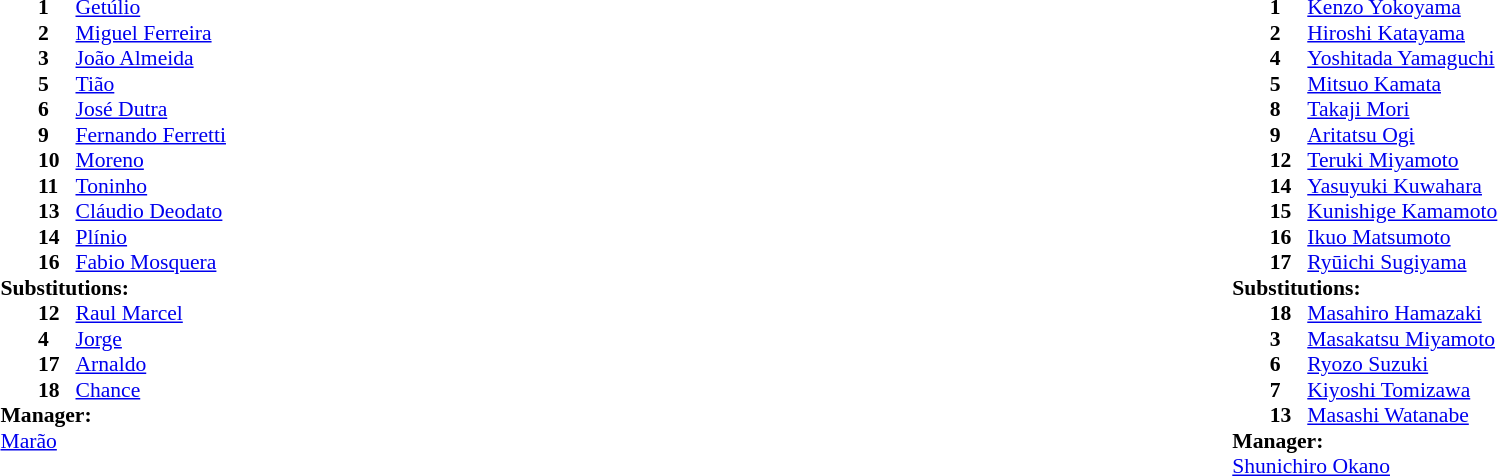<table width="100%">
<tr>
<td valign="top" width="40%"><br><table style="font-size:90%" cellspacing="0" cellpadding="0">
<tr>
<th width=25></th>
<th width=25></th>
</tr>
<tr>
<td></td>
<td><strong>1</strong></td>
<td><a href='#'>Getúlio</a></td>
</tr>
<tr>
<td></td>
<td><strong>2</strong></td>
<td><a href='#'>Miguel Ferreira</a></td>
</tr>
<tr>
<td></td>
<td><strong>3</strong></td>
<td><a href='#'>João Almeida</a></td>
</tr>
<tr>
<td></td>
<td><strong>5</strong></td>
<td><a href='#'>Tião</a></td>
</tr>
<tr>
<td></td>
<td><strong>6</strong></td>
<td><a href='#'>José Dutra</a></td>
</tr>
<tr>
<td></td>
<td><strong>9</strong></td>
<td><a href='#'>Fernando Ferretti</a></td>
<td></td>
<td></td>
</tr>
<tr>
<td></td>
<td><strong>10</strong></td>
<td><a href='#'>Moreno</a></td>
</tr>
<tr>
<td></td>
<td><strong>11</strong></td>
<td><a href='#'>Toninho</a></td>
</tr>
<tr>
<td></td>
<td><strong>13</strong></td>
<td><a href='#'>Cláudio Deodato</a></td>
</tr>
<tr>
<td></td>
<td><strong>14</strong></td>
<td><a href='#'>Plínio</a></td>
</tr>
<tr>
<td></td>
<td><strong>16</strong></td>
<td><a href='#'>Fabio Mosquera</a></td>
</tr>
<tr>
<td colspan=3><strong>Substitutions:</strong></td>
</tr>
<tr>
<td></td>
<td><strong>12</strong></td>
<td><a href='#'>Raul Marcel</a></td>
</tr>
<tr>
<td></td>
<td><strong>4</strong></td>
<td><a href='#'>Jorge</a></td>
</tr>
<tr>
<td></td>
<td><strong>17</strong></td>
<td><a href='#'>Arnaldo</a></td>
<td></td>
<td></td>
</tr>
<tr>
<td></td>
<td><strong>18</strong></td>
<td><a href='#'>Chance</a></td>
</tr>
<tr>
<td colspan=3><strong>Manager:</strong></td>
</tr>
<tr>
<td colspan=3> <a href='#'>Marão</a></td>
</tr>
</table>
</td>
<td valign="top" width="50%"><br><table style="font-size:90%; margin:auto" cellspacing="0" cellpadding="0">
<tr>
<th width=25></th>
<th width=25></th>
</tr>
<tr>
<td></td>
<td><strong>1</strong></td>
<td><a href='#'>Kenzo Yokoyama</a></td>
</tr>
<tr>
<td></td>
<td><strong>2</strong></td>
<td><a href='#'>Hiroshi Katayama</a></td>
</tr>
<tr>
<td></td>
<td><strong>4</strong></td>
<td><a href='#'>Yoshitada Yamaguchi</a></td>
</tr>
<tr>
<td></td>
<td><strong>5</strong></td>
<td><a href='#'>Mitsuo Kamata</a></td>
</tr>
<tr>
<td></td>
<td><strong>8</strong></td>
<td><a href='#'>Takaji Mori</a></td>
</tr>
<tr>
<td></td>
<td><strong>9</strong></td>
<td><a href='#'>Aritatsu Ogi</a></td>
</tr>
<tr>
<td></td>
<td><strong>12</strong></td>
<td><a href='#'>Teruki Miyamoto</a></td>
</tr>
<tr>
<td></td>
<td><strong>14</strong></td>
<td><a href='#'>Yasuyuki Kuwahara</a></td>
<td></td>
<td></td>
</tr>
<tr>
<td></td>
<td><strong>15</strong></td>
<td><a href='#'>Kunishige Kamamoto</a></td>
</tr>
<tr>
<td></td>
<td><strong>16</strong></td>
<td><a href='#'>Ikuo Matsumoto</a></td>
<td></td>
<td></td>
</tr>
<tr>
<td></td>
<td><strong>17</strong></td>
<td><a href='#'>Ryūichi Sugiyama</a></td>
</tr>
<tr>
<td colspan=3><strong>Substitutions:</strong></td>
</tr>
<tr>
<td></td>
<td><strong>18</strong></td>
<td><a href='#'>Masahiro Hamazaki</a></td>
</tr>
<tr>
<td></td>
<td><strong>3</strong></td>
<td><a href='#'>Masakatsu Miyamoto</a></td>
<td></td>
<td></td>
</tr>
<tr>
<td></td>
<td><strong>6</strong></td>
<td><a href='#'>Ryozo Suzuki</a></td>
</tr>
<tr>
<td></td>
<td><strong>7</strong></td>
<td><a href='#'>Kiyoshi Tomizawa</a></td>
</tr>
<tr>
<td></td>
<td><strong>13</strong></td>
<td><a href='#'>Masashi Watanabe</a></td>
<td></td>
<td></td>
</tr>
<tr>
<td colspan=3><strong>Manager:</strong></td>
</tr>
<tr>
<td colspan=3> <a href='#'>Shunichiro Okano</a></td>
</tr>
</table>
</td>
</tr>
</table>
